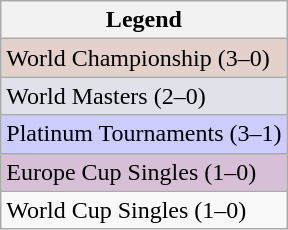<table class="wikitable">
<tr>
<th>Legend</th>
</tr>
<tr style="background:#e5d1cb;">
<td>World Championship (3–0)</td>
</tr>
<tr style="background:#dfe2e9;">
<td>World Masters (2–0)</td>
</tr>
<tr style="background:#ccf;">
<td>Platinum Tournaments (3–1)</td>
</tr>
<tr style="background:thistle">
<td>Europe Cup Singles (1–0)</td>
</tr>
<tr>
<td>World Cup Singles (1–0)</td>
</tr>
</table>
